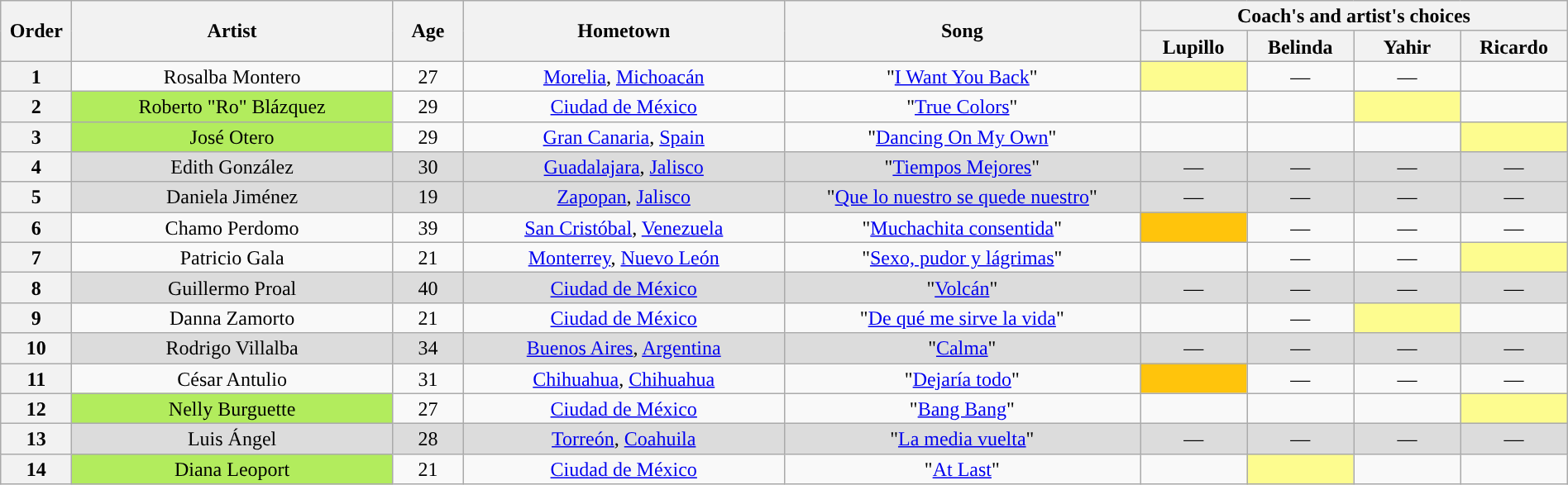<table class="wikitable" style="text-align:center; line-height:17px; width:100%;">
<tr>
<th scope="col" rowspan="2" style="width:04%;">Order</th>
<th scope="col" rowspan="2" style="width:18%;">Artist</th>
<th scope="col" rowspan="2" style="width:04%;">Age</th>
<th scope="col" rowspan="2" style="width:18%;">Hometown</th>
<th scope="col" rowspan="2" style="width:20%;">Song</th>
<th scope="col" colspan="4" style="width:24%;">Coach's and artist's choices</th>
</tr>
<tr>
<th style="width:06%;">Lupillo</th>
<th style="width:06%;">Belinda</th>
<th style="width:06%;">Yahir</th>
<th style="width:06%;">Ricardo</th>
</tr>
<tr>
<th>1</th>
<td>Rosalba Montero</td>
<td>27</td>
<td><a href='#'>Morelia</a>, <a href='#'>Michoacán</a></td>
<td>"<a href='#'>I Want You Back</a>"</td>
<td style="background:#fdfc8f;"><strong></strong></td>
<td>—</td>
<td>—</td>
<td><strong></strong></td>
</tr>
<tr>
<th>2</th>
<td style="background:#B2EC5D;">Roberto "Ro" Blázquez</td>
<td>29</td>
<td><a href='#'>Ciudad de México</a></td>
<td>"<a href='#'>True Colors</a>"</td>
<td><strong></strong></td>
<td><strong></strong></td>
<td style="background:#fdfc8f;"><strong></strong></td>
<td><strong></strong></td>
</tr>
<tr>
<th>3</th>
<td style="background:#B2EC5D;">José Otero</td>
<td>29</td>
<td><a href='#'>Gran Canaria</a>, <a href='#'>Spain</a></td>
<td>"<a href='#'>Dancing On My Own</a>"</td>
<td><strong></strong></td>
<td><strong></strong></td>
<td><strong></strong></td>
<td style="background:#fdfc8f;"><strong></strong></td>
</tr>
<tr style="background:#DCDCDC;">
<th>4</th>
<td>Edith González</td>
<td>30</td>
<td><a href='#'>Guadalajara</a>, <a href='#'>Jalisco</a></td>
<td>"<a href='#'>Tiempos Mejores</a>"</td>
<td>—</td>
<td>—</td>
<td>—</td>
<td>—</td>
</tr>
<tr style="background:#DCDCDC;">
<th>5</th>
<td>Daniela Jiménez</td>
<td>19</td>
<td><a href='#'>Zapopan</a>, <a href='#'>Jalisco</a></td>
<td>"<a href='#'>Que lo nuestro se quede nuestro</a>"</td>
<td>—</td>
<td>—</td>
<td>—</td>
<td>—</td>
</tr>
<tr>
<th>6</th>
<td>Chamo Perdomo</td>
<td>39</td>
<td><a href='#'>San Cristóbal</a>, <a href='#'>Venezuela</a></td>
<td>"<a href='#'>Muchachita consentida</a>"</td>
<td style="background:#ffc40c;"><strong></strong></td>
<td>—</td>
<td>—</td>
<td>—</td>
</tr>
<tr>
<th>7</th>
<td>Patricio Gala</td>
<td>21</td>
<td><a href='#'>Monterrey</a>, <a href='#'>Nuevo León</a></td>
<td>"<a href='#'>Sexo, pudor y lágrimas</a>"</td>
<td><strong></strong></td>
<td>—</td>
<td>—</td>
<td style="background:#fdfc8f;"><strong></strong></td>
</tr>
<tr style="background:#DCDCDC;">
<th>8</th>
<td>Guillermo Proal</td>
<td>40</td>
<td><a href='#'>Ciudad de México</a></td>
<td>"<a href='#'>Volcán</a>"</td>
<td>—</td>
<td>—</td>
<td>—</td>
<td>—</td>
</tr>
<tr>
<th>9</th>
<td>Danna Zamorto</td>
<td>21</td>
<td><a href='#'>Ciudad de México</a></td>
<td>"<a href='#'>De qué me sirve la vida</a>"</td>
<td><strong></strong></td>
<td>—</td>
<td style="background:#fdfc8f;"><strong></strong></td>
<td><strong></strong></td>
</tr>
<tr style="background:#DCDCDC;">
<th>10</th>
<td>Rodrigo Villalba</td>
<td>34</td>
<td><a href='#'>Buenos Aires</a>, <a href='#'>Argentina</a></td>
<td>"<a href='#'>Calma</a>"</td>
<td>—</td>
<td>—</td>
<td>—</td>
<td>—</td>
</tr>
<tr>
<th>11</th>
<td>César Antulio</td>
<td>31</td>
<td><a href='#'>Chihuahua</a>, <a href='#'>Chihuahua</a></td>
<td>"<a href='#'>Dejaría todo</a>"</td>
<td style="background:#ffc40c;"><strong></strong></td>
<td>—</td>
<td>—</td>
<td>—</td>
</tr>
<tr>
<th>12</th>
<td style="background:#B2EC5D;">Nelly Burguette</td>
<td>27</td>
<td><a href='#'>Ciudad de México</a></td>
<td>"<a href='#'>Bang Bang</a>"</td>
<td><strong></strong></td>
<td><strong></strong></td>
<td><strong></strong></td>
<td style="background:#fdfc8f;"><strong></strong></td>
</tr>
<tr style="background:#DCDCDC;">
<th>13</th>
<td>Luis Ángel</td>
<td>28</td>
<td><a href='#'>Torreón</a>, <a href='#'>Coahuila</a></td>
<td>"<a href='#'>La media vuelta</a>"</td>
<td>—</td>
<td>—</td>
<td>—</td>
<td>—</td>
</tr>
<tr>
<th>14</th>
<td style="background:#B2EC5D;">Diana Leoport</td>
<td>21</td>
<td><a href='#'>Ciudad de México</a></td>
<td>"<a href='#'>At Last</a>"</td>
<td><strong></strong></td>
<td style="background:#fdfc8f;"><strong></strong></td>
<td><strong></strong></td>
<td><strong></strong></td>
</tr>
</table>
